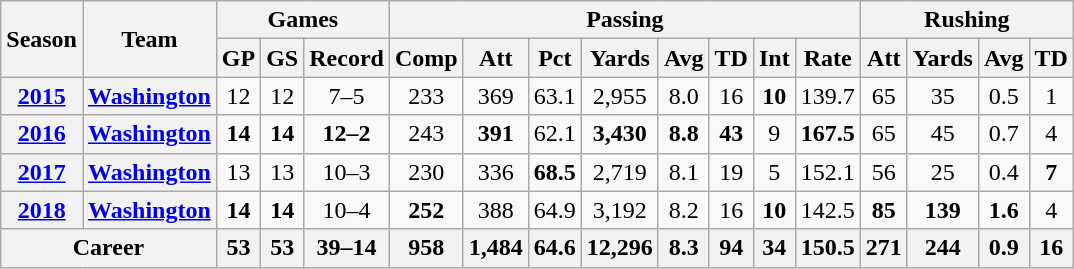<table class="wikitable" style="text-align:center;">
<tr>
<th rowspan="2">Season</th>
<th rowspan="2">Team</th>
<th colspan="3">Games</th>
<th colspan="8">Passing</th>
<th colspan="5">Rushing</th>
</tr>
<tr>
<th>GP</th>
<th>GS</th>
<th>Record</th>
<th>Comp</th>
<th>Att</th>
<th>Pct</th>
<th>Yards</th>
<th>Avg</th>
<th>TD</th>
<th>Int</th>
<th>Rate</th>
<th>Att</th>
<th>Yards</th>
<th>Avg</th>
<th>TD</th>
</tr>
<tr>
<th><a href='#'>2015</a></th>
<th><a href='#'>Washington</a></th>
<td>12</td>
<td>12</td>
<td>7–5</td>
<td>233</td>
<td>369</td>
<td>63.1</td>
<td>2,955</td>
<td>8.0</td>
<td>16</td>
<td><strong>10</strong></td>
<td>139.7</td>
<td>65</td>
<td>35</td>
<td>0.5</td>
<td>1</td>
</tr>
<tr>
<th><a href='#'>2016</a></th>
<th><a href='#'>Washington</a></th>
<td><strong>14</strong></td>
<td><strong>14</strong></td>
<td><strong>12–2</strong></td>
<td>243</td>
<td><strong>391</strong></td>
<td>62.1</td>
<td><strong>3,430</strong></td>
<td><strong>8.8</strong></td>
<td><strong>43</strong></td>
<td>9</td>
<td><strong>167.5</strong></td>
<td>65</td>
<td>45</td>
<td>0.7</td>
<td>4</td>
</tr>
<tr>
<th><a href='#'>2017</a></th>
<th><a href='#'>Washington</a></th>
<td>13</td>
<td>13</td>
<td>10–3</td>
<td>230</td>
<td>336</td>
<td><strong>68.5</strong></td>
<td>2,719</td>
<td>8.1</td>
<td>19</td>
<td>5</td>
<td>152.1</td>
<td>56</td>
<td>25</td>
<td>0.4</td>
<td><strong>7</strong></td>
</tr>
<tr>
<th><a href='#'>2018</a></th>
<th><a href='#'>Washington</a></th>
<td><strong>14</strong></td>
<td><strong>14</strong></td>
<td>10–4</td>
<td><strong>252</strong></td>
<td>388</td>
<td>64.9</td>
<td>3,192</td>
<td>8.2</td>
<td>16</td>
<td><strong>10</strong></td>
<td>142.5</td>
<td><strong>85</strong></td>
<td><strong>139</strong></td>
<td><strong>1.6</strong></td>
<td>4</td>
</tr>
<tr>
<th colspan="2">Career</th>
<th>53</th>
<th>53</th>
<th>39–14</th>
<th>958</th>
<th>1,484</th>
<th>64.6</th>
<th>12,296</th>
<th>8.3</th>
<th>94</th>
<th>34</th>
<th>150.5</th>
<th>271</th>
<th>244</th>
<th>0.9</th>
<th>16</th>
</tr>
</table>
